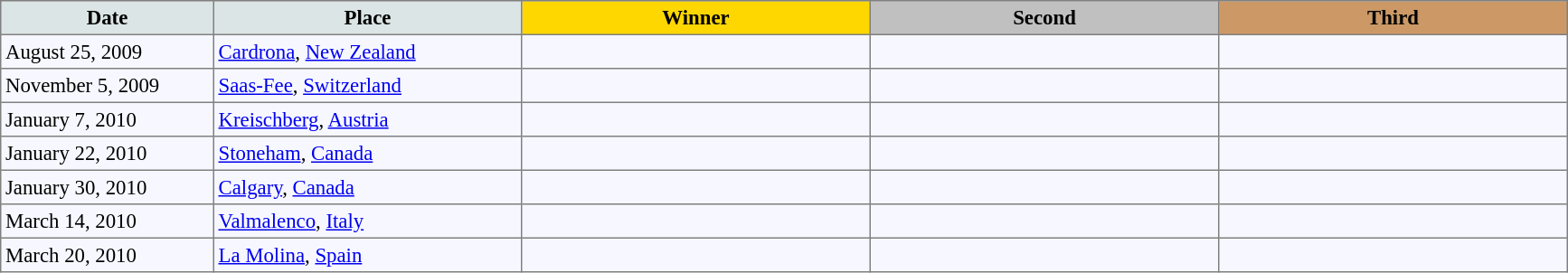<table bgcolor="#f7f8ff" cellpadding="3" cellspacing="0" border="1" style="font-size: 95%; border: gray solid 1px; border-collapse: collapse;">
<tr bgcolor="#CCCCCC">
<td align="center" bgcolor="#DCE5E5" width="150"><strong>Date</strong></td>
<td align="center" bgcolor="#DCE5E5" width="220"><strong>Place</strong></td>
<td align="center" bgcolor="gold" width="250"><strong>Winner</strong></td>
<td align="center" bgcolor="silver" width="250"><strong>Second</strong></td>
<td align="center" bgcolor="CC9966" width="250"><strong>Third</strong></td>
</tr>
<tr align="left">
<td>August 25, 2009</td>
<td> <a href='#'>Cardrona</a>, <a href='#'>New Zealand</a></td>
<td></td>
<td></td>
<td></td>
</tr>
<tr align="left">
<td>November 5, 2009</td>
<td> <a href='#'>Saas-Fee</a>, <a href='#'>Switzerland</a></td>
<td></td>
<td></td>
<td></td>
</tr>
<tr align="left">
<td>January 7, 2010</td>
<td> <a href='#'>Kreischberg</a>, <a href='#'>Austria</a></td>
<td></td>
<td></td>
<td></td>
</tr>
<tr align="left">
<td>January 22, 2010</td>
<td> <a href='#'>Stoneham</a>, <a href='#'>Canada</a></td>
<td></td>
<td></td>
<td></td>
</tr>
<tr align="left">
<td>January 30, 2010</td>
<td> <a href='#'>Calgary</a>, <a href='#'>Canada</a></td>
<td></td>
<td></td>
<td></td>
</tr>
<tr align="left">
<td>March 14, 2010</td>
<td> <a href='#'>Valmalenco</a>, <a href='#'>Italy</a></td>
<td></td>
<td></td>
<td></td>
</tr>
<tr align="left">
<td>March 20, 2010</td>
<td> <a href='#'>La Molina</a>, <a href='#'>Spain</a></td>
<td></td>
<td></td>
<td></td>
</tr>
</table>
